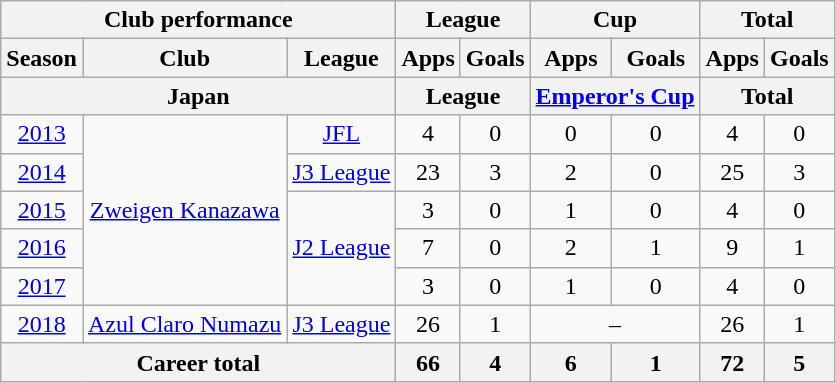<table class="wikitable" style="text-align:center">
<tr>
<th colspan=3>Club performance</th>
<th colspan=2>League</th>
<th colspan=2>Cup</th>
<th colspan=2>Total</th>
</tr>
<tr>
<th>Season</th>
<th>Club</th>
<th>League</th>
<th>Apps</th>
<th>Goals</th>
<th>Apps</th>
<th>Goals</th>
<th>Apps</th>
<th>Goals</th>
</tr>
<tr>
<th colspan=3>Japan</th>
<th colspan=2>League</th>
<th colspan=2><a href='#'>Emperor's Cup</a></th>
<th colspan=2>Total</th>
</tr>
<tr>
<td><a href='#'>2013</a></td>
<td rowspan="5"><a href='#'>Zweigen Kanazawa</a></td>
<td rowspan="1"><a href='#'>JFL</a></td>
<td>4</td>
<td>0</td>
<td>0</td>
<td>0</td>
<td>4</td>
<td>0</td>
</tr>
<tr>
<td><a href='#'>2014</a></td>
<td rowspan="1"><a href='#'>J3 League</a></td>
<td>23</td>
<td>3</td>
<td>2</td>
<td>0</td>
<td>25</td>
<td>3</td>
</tr>
<tr>
<td><a href='#'>2015</a></td>
<td rowspan="3"><a href='#'>J2 League</a></td>
<td>3</td>
<td>0</td>
<td>1</td>
<td>0</td>
<td>4</td>
<td>0</td>
</tr>
<tr>
<td><a href='#'>2016</a></td>
<td>7</td>
<td>0</td>
<td>2</td>
<td>1</td>
<td>9</td>
<td>1</td>
</tr>
<tr>
<td><a href='#'>2017</a></td>
<td>3</td>
<td>0</td>
<td>1</td>
<td>0</td>
<td>4</td>
<td>0</td>
</tr>
<tr>
<td><a href='#'>2018</a></td>
<td rowspan="1"><a href='#'>Azul Claro Numazu</a></td>
<td rowspan="1"><a href='#'>J3 League</a></td>
<td>26</td>
<td>1</td>
<td colspan="2">–</td>
<td>26</td>
<td>1</td>
</tr>
<tr>
<th colspan=3>Career total</th>
<th>66</th>
<th>4</th>
<th>6</th>
<th>1</th>
<th>72</th>
<th>5</th>
</tr>
</table>
